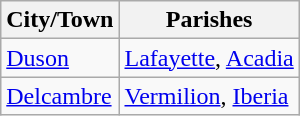<table class="wikitable sortable">
<tr>
<th>City/Town</th>
<th>Parishes</th>
</tr>
<tr>
<td><a href='#'>Duson</a></td>
<td><a href='#'>Lafayette</a>, <a href='#'>Acadia</a></td>
</tr>
<tr>
<td><a href='#'>Delcambre</a></td>
<td><a href='#'>Vermilion</a>, <a href='#'>Iberia</a></td>
</tr>
</table>
